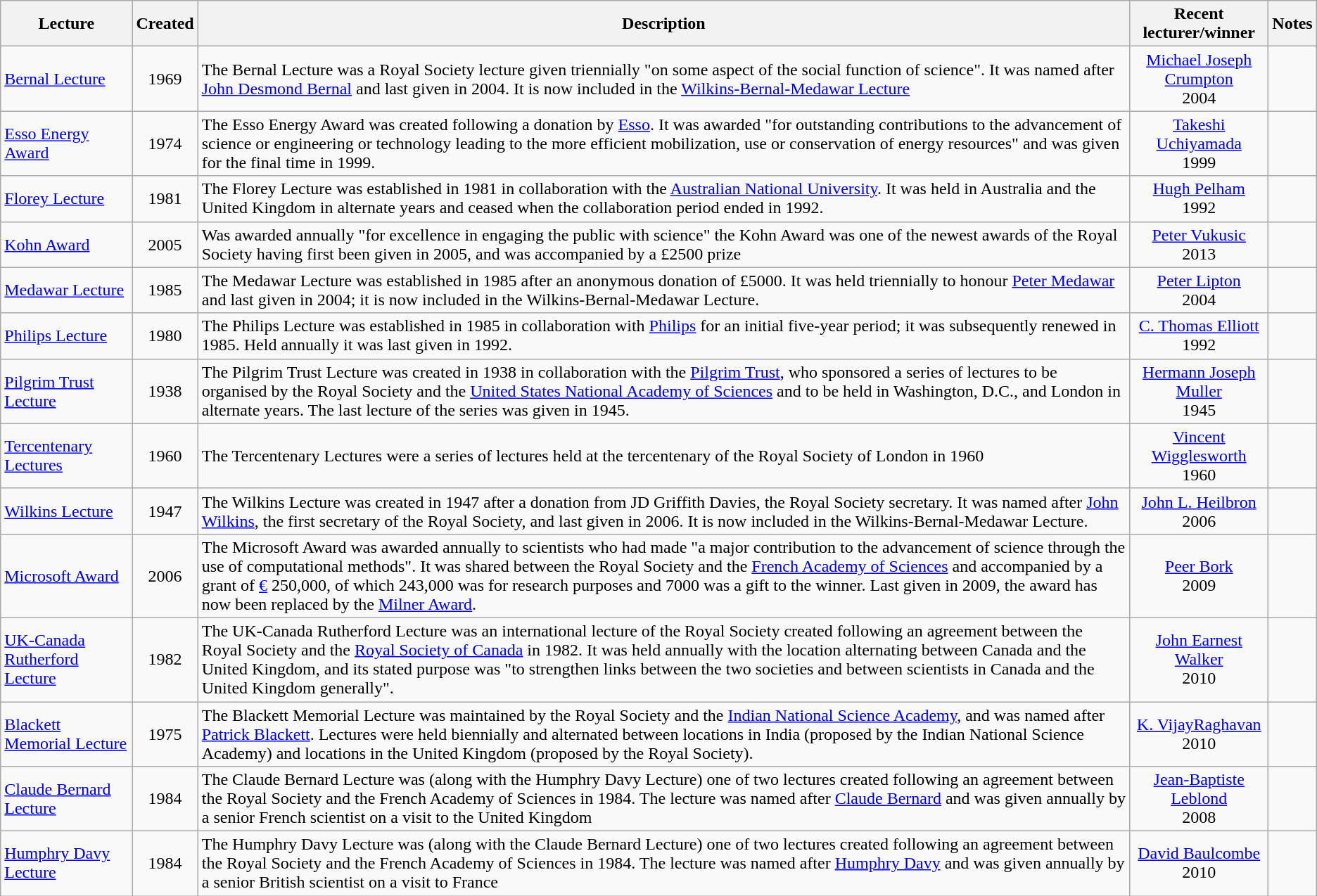<table class="wikitable sortable">
<tr>
<th>Lecture</th>
<th>Created</th>
<th class="unsortable">Description</th>
<th class="unsortable">Recent lecturer/winner</th>
<th class="unsortable">Notes</th>
</tr>
<tr>
<td><a href='#'>Bernal Lecture</a></td>
<td align=center>1969</td>
<td>The Bernal Lecture was a Royal Society lecture given triennially "on some aspect of the social function of science". It was named after <a href='#'>John Desmond Bernal</a> and last given in 2004. It is now included in the <a href='#'>Wilkins-Bernal-Medawar Lecture</a></td>
<td align=center><a href='#'>Michael Joseph Crumpton</a> <br> 2004</td>
<td></td>
</tr>
<tr>
<td><a href='#'>Esso Energy Award</a></td>
<td align=center>1974</td>
<td>The Esso Energy Award was created following a donation by <a href='#'>Esso</a>. It was awarded "for outstanding contributions to the advancement of science or engineering or technology leading to the more efficient mobilization, use or conservation of energy resources" and was given for the final time in 1999.</td>
<td align=center><a href='#'>Takeshi Uchiyamada</a><br> 1999</td>
<td></td>
</tr>
<tr>
<td><a href='#'>Florey Lecture</a></td>
<td align=center>1981</td>
<td>The Florey Lecture was established in 1981 in collaboration with the <a href='#'>Australian National University</a>. It was held in Australia and the United Kingdom in alternate years and ceased when the collaboration period ended in 1992.</td>
<td align=center><a href='#'>Hugh Pelham</a> <br> 1992</td>
<td></td>
</tr>
<tr>
<td><a href='#'>Kohn Award</a></td>
<td align=center>2005</td>
<td>Was awarded annually "for excellence in engaging the public with science" the Kohn Award was one of the newest awards of the Royal Society having first been given in 2005, and was accompanied by a £2500 prize</td>
<td align=center><a href='#'>Peter Vukusic</a> <br> 2013</td>
<td></td>
</tr>
<tr>
<td><a href='#'>Medawar Lecture</a></td>
<td align=center>1985</td>
<td>The Medawar Lecture was established in 1985 after an anonymous donation of £5000. It was held triennially to honour <a href='#'>Peter Medawar</a> and last given in 2004; it is now included in the Wilkins-Bernal-Medawar Lecture.</td>
<td align=center><a href='#'>Peter Lipton</a> <br> 2004</td>
<td></td>
</tr>
<tr>
<td><a href='#'>Philips Lecture</a></td>
<td align=center>1980</td>
<td>The Philips Lecture was established in 1985 in collaboration with <a href='#'>Philips</a> for an initial five-year period; it was subsequently renewed in 1985. Held annually it was last given in 1992.</td>
<td align=center><a href='#'>C. Thomas Elliott</a> <br> 1992</td>
<td></td>
</tr>
<tr>
<td><a href='#'>Pilgrim Trust Lecture</a></td>
<td align=center>1938</td>
<td>The Pilgrim Trust Lecture was created in 1938 in collaboration with the <a href='#'>Pilgrim Trust</a>, who sponsored a series of lectures to be organised by the Royal Society and the <a href='#'>United States National Academy of Sciences</a> and to be held in Washington, D.C., and London in alternate years. The last lecture of the series was given in 1945.</td>
<td align="center"><a href='#'>Hermann Joseph Muller</a> <br> 1945</td>
<td></td>
</tr>
<tr>
<td><a href='#'>Tercentenary Lectures</a></td>
<td align=center>1960</td>
<td>The Tercentenary Lectures were a series of lectures held at the tercentenary of the Royal Society of London in 1960</td>
<td align=center><a href='#'>Vincent Wigglesworth</a> <br> 1960</td>
<td></td>
</tr>
<tr>
<td><a href='#'>Wilkins Lecture</a></td>
<td align=center>1947</td>
<td>The Wilkins Lecture was created in 1947 after a donation from JD Griffith Davies, the Royal Society secretary. It was named after <a href='#'>John Wilkins</a>, the first secretary of the Royal Society, and last given in 2006. It is now included in the Wilkins-Bernal-Medawar Lecture.</td>
<td align=center><a href='#'>John L. Heilbron</a> <br> 2006</td>
<td></td>
</tr>
<tr>
<td><a href='#'>Microsoft Award</a></td>
<td align=center>2006</td>
<td>The Microsoft Award was awarded annually to scientists who had made "a major contribution to the advancement of science through the use of computational methods". It was shared between the Royal Society and the <a href='#'>French Academy of Sciences</a> and accompanied by a grant of <a href='#'>€</a> 250,000, of which 243,000 was for research purposes and 7000 was a gift to the winner. Last given in 2009, the award has now been replaced by the <a href='#'>Milner Award</a>.</td>
<td align=center><a href='#'>Peer Bork</a> <br> 2009</td>
<td></td>
</tr>
<tr>
<td><a href='#'>UK-Canada Rutherford Lecture</a></td>
<td align=center>1982</td>
<td>The UK-Canada Rutherford Lecture was an international lecture of the Royal Society created following an agreement between the Royal Society and the <a href='#'>Royal Society of Canada</a> in 1982. It was held annually with the location alternating between Canada and the United Kingdom, and its stated purpose was "to strengthen links between the two societies and between scientists in Canada and the United Kingdom generally".</td>
<td align=center><a href='#'>John Earnest Walker</a> <br> 2010</td>
<td></td>
</tr>
<tr>
<td><a href='#'>Blackett Memorial Lecture</a></td>
<td align=center>1975</td>
<td>The Blackett Memorial Lecture was maintained by the Royal Society and the <a href='#'>Indian National Science Academy</a>, and was named after <a href='#'>Patrick Blackett</a>. Lectures were held biennially and alternated between locations in India (proposed by the Indian National Science Academy) and locations in the United Kingdom (proposed by the Royal Society).</td>
<td align=center><a href='#'>K. VijayRaghavan</a> <br> 2010</td>
<td></td>
</tr>
<tr>
<td><a href='#'>Claude Bernard Lecture</a></td>
<td align=center>1984</td>
<td>The Claude Bernard Lecture was (along with the Humphry Davy Lecture) one of two lectures created following an agreement between the Royal Society and the French Academy of Sciences in 1984. The lecture was named after <a href='#'>Claude Bernard</a> and was given annually by a senior French scientist on a visit to the United Kingdom</td>
<td align=center><a href='#'>Jean-Baptiste Leblond</a> <br> 2008</td>
<td></td>
</tr>
<tr>
<td><a href='#'>Humphry Davy Lecture</a></td>
<td align=center>1984</td>
<td>The Humphry Davy Lecture was (along with the Claude Bernard Lecture) one of two lectures created following an agreement between the Royal Society and the French Academy of Sciences in 1984. The lecture was named after <a href='#'>Humphry Davy</a> and was given annually by a senior British scientist on a visit to France</td>
<td align=center><a href='#'>David Baulcombe</a> <br> 2010</td>
<td></td>
</tr>
</table>
